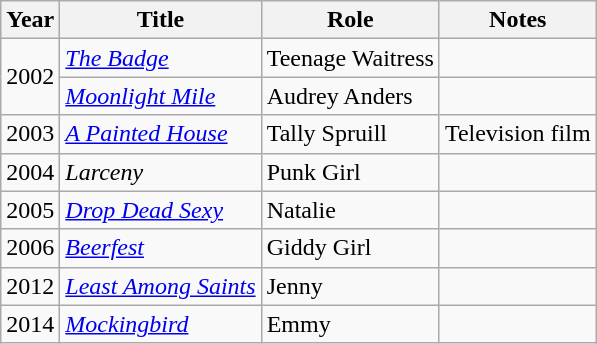<table class="wikitable sortable">
<tr>
<th>Year</th>
<th>Title</th>
<th>Role</th>
<th>Notes</th>
</tr>
<tr>
<td rowspan=2>2002</td>
<td><em><a href='#'>The Badge</a></em></td>
<td>Teenage Waitress</td>
<td></td>
</tr>
<tr>
<td><em><a href='#'>Moonlight Mile</a></em></td>
<td>Audrey Anders</td>
<td></td>
</tr>
<tr>
<td>2003</td>
<td><em><a href='#'>A Painted House</a></em></td>
<td>Tally Spruill</td>
<td>Television film</td>
</tr>
<tr>
<td>2004</td>
<td><em>Larceny</em></td>
<td>Punk Girl</td>
<td></td>
</tr>
<tr>
<td>2005</td>
<td><em><a href='#'>Drop Dead Sexy</a></em></td>
<td>Natalie</td>
<td></td>
</tr>
<tr>
<td>2006</td>
<td><em><a href='#'>Beerfest</a></em></td>
<td>Giddy Girl</td>
<td></td>
</tr>
<tr>
<td>2012</td>
<td><em><a href='#'>Least Among Saints</a></em></td>
<td>Jenny</td>
<td></td>
</tr>
<tr>
<td>2014</td>
<td><em><a href='#'>Mockingbird</a></em></td>
<td>Emmy</td>
<td></td>
</tr>
</table>
